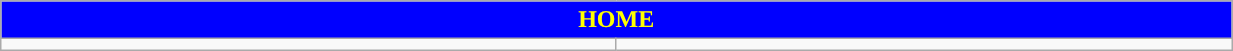<table class="wikitable collapsible collapsed" style="width:65%">
<tr>
<th colspan=16 ! style="color:#FFFF00; background:#0000FF">HOME</th>
</tr>
<tr>
<td></td>
<td></td>
</tr>
</table>
